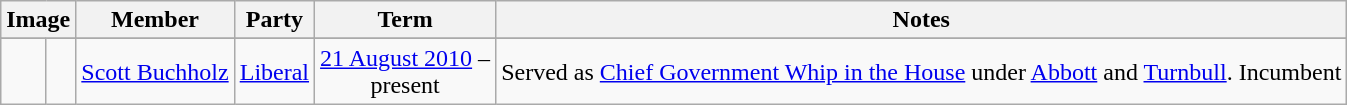<table class=wikitable style="text-align:center">
<tr>
<th colspan=2>Image</th>
<th>Member</th>
<th>Party</th>
<th>Term</th>
<th>Notes</th>
</tr>
<tr>
</tr>
<tr>
<td> </td>
<td></td>
<td><a href='#'>Scott Buchholz</a><br></td>
<td><a href='#'>Liberal</a></td>
<td nowrap><a href='#'>21 August 2010</a> –<br>present</td>
<td>Served as <a href='#'>Chief Government Whip in the House</a> under <a href='#'>Abbott</a> and <a href='#'>Turnbull</a>. Incumbent</td>
</tr>
</table>
